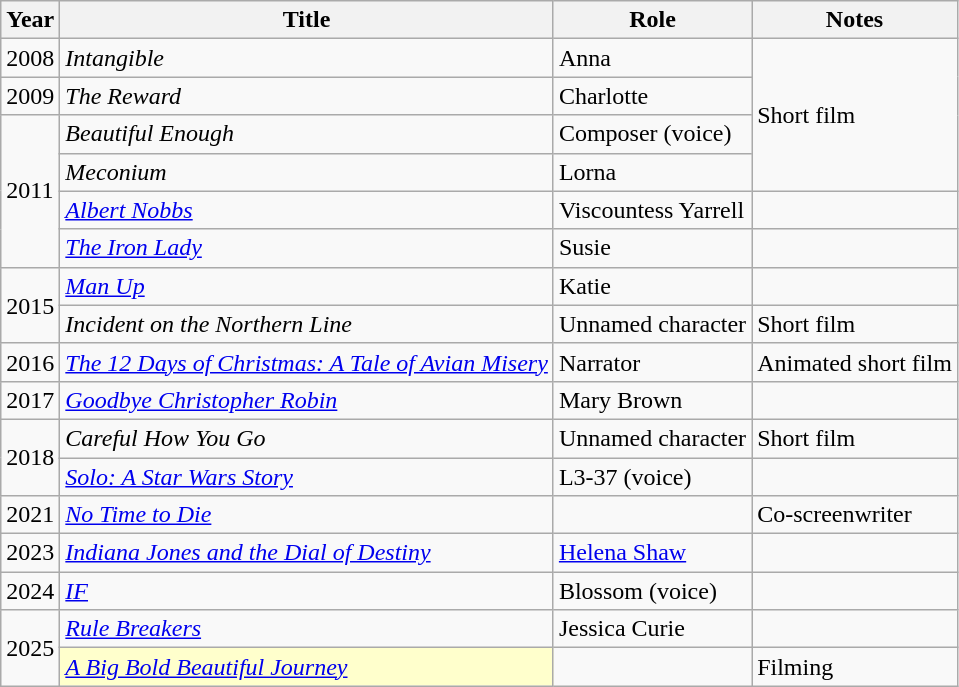<table class="wikitable sortable">
<tr>
<th scope="col">Year</th>
<th scope="col">Title</th>
<th scope="col">Role</th>
<th scope="col" class="unsortable">Notes</th>
</tr>
<tr>
<td>2008</td>
<td><em>Intangible</em></td>
<td>Anna</td>
<td rowspan="4">Short film</td>
</tr>
<tr>
<td>2009</td>
<td><em>The Reward</em></td>
<td>Charlotte</td>
</tr>
<tr>
<td rowspan="4">2011</td>
<td><em>Beautiful Enough</em></td>
<td>Composer (voice)</td>
</tr>
<tr>
<td><em>Meconium</em></td>
<td>Lorna</td>
</tr>
<tr>
<td><em><a href='#'>Albert Nobbs</a></em></td>
<td>Viscountess Yarrell</td>
<td></td>
</tr>
<tr>
<td><em><a href='#'>The Iron Lady</a></em></td>
<td>Susie</td>
<td></td>
</tr>
<tr>
<td rowspan="2">2015</td>
<td><em><a href='#'>Man Up</a></em></td>
<td>Katie</td>
<td></td>
</tr>
<tr>
<td><em>Incident on the Northern Line</em></td>
<td>Unnamed character</td>
<td>Short film</td>
</tr>
<tr>
<td>2016</td>
<td><em><a href='#'>The 12 Days of Christmas: A Tale of Avian Misery</a></em></td>
<td>Narrator</td>
<td>Animated short film</td>
</tr>
<tr>
<td>2017</td>
<td><em><a href='#'>Goodbye Christopher Robin</a></em></td>
<td>Mary Brown</td>
<td></td>
</tr>
<tr>
<td rowspan="2">2018</td>
<td><em>Careful How You Go</em></td>
<td>Unnamed character</td>
<td>Short film</td>
</tr>
<tr>
<td><em><a href='#'>Solo: A Star Wars Story</a></em></td>
<td>L3-37 (voice)</td>
<td></td>
</tr>
<tr>
<td>2021</td>
<td><em><a href='#'>No Time to Die</a></em></td>
<td></td>
<td>Co-screenwriter</td>
</tr>
<tr>
<td>2023</td>
<td><em><a href='#'>Indiana Jones and the Dial of Destiny</a></em></td>
<td><a href='#'>Helena Shaw</a></td>
<td></td>
</tr>
<tr>
<td>2024</td>
<td><em><a href='#'>IF</a></em></td>
<td>Blossom (voice)</td>
<td></td>
</tr>
<tr>
<td rowspan="2">2025</td>
<td><em><a href='#'>Rule Breakers</a></em></td>
<td>Jessica Curie</td>
<td></td>
</tr>
<tr>
<td style="background:#FFFFCC;"><em><a href='#'>A Big Bold Beautiful Journey</a></em> </td>
<td></td>
<td>Filming</td>
</tr>
</table>
